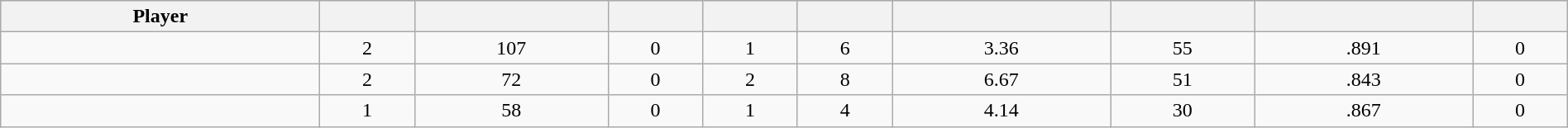<table class="wikitable sortable" style="width:100%;">
<tr style="text-align:center; background:#ddd;">
<th>Player</th>
<th></th>
<th></th>
<th></th>
<th></th>
<th></th>
<th></th>
<th></th>
<th></th>
<th></th>
</tr>
<tr align=center>
<td></td>
<td>2</td>
<td>107</td>
<td>0</td>
<td>1</td>
<td>6</td>
<td>3.36</td>
<td>55</td>
<td>.891</td>
<td>0</td>
</tr>
<tr align=center>
<td></td>
<td>2</td>
<td>72</td>
<td>0</td>
<td>2</td>
<td>8</td>
<td>6.67</td>
<td>51</td>
<td>.843</td>
<td>0</td>
</tr>
<tr align=center>
<td></td>
<td>1</td>
<td>58</td>
<td>0</td>
<td>1</td>
<td>4</td>
<td>4.14</td>
<td>30</td>
<td>.867</td>
<td>0</td>
</tr>
</table>
